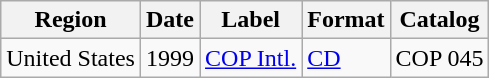<table class="wikitable">
<tr>
<th>Region</th>
<th>Date</th>
<th>Label</th>
<th>Format</th>
<th>Catalog</th>
</tr>
<tr>
<td>United States</td>
<td>1999</td>
<td><a href='#'>COP Intl.</a></td>
<td><a href='#'>CD</a></td>
<td>COP 045</td>
</tr>
</table>
